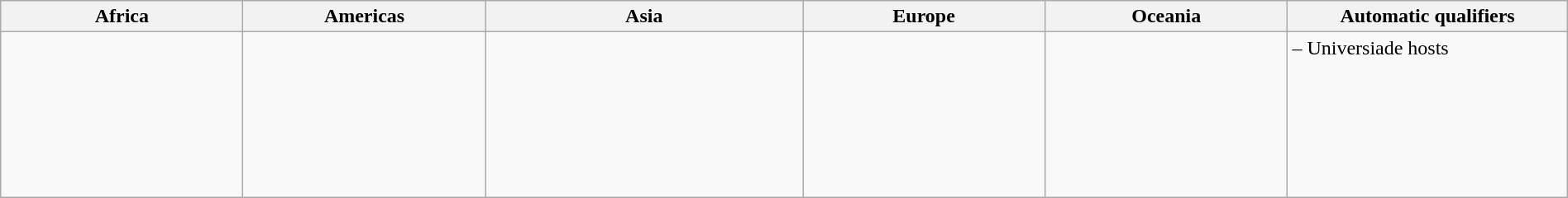<table class=wikitable width=100%>
<tr>
<th width=13%>Africa</th>
<th width=13%>Americas</th>
<th width=17%>Asia</th>
<th width=13%>Europe</th>
<th width=13%>Oceania</th>
<th width=15%>Automatic qualifiers</th>
</tr>
<tr valign=top>
<td></td>
<td><br></td>
<td><br><br>   <br><br></td>
<td><br><br><br><br> <br><br>  <br></td>
<td></td>
<td>– Universiade hosts</td>
</tr>
</table>
